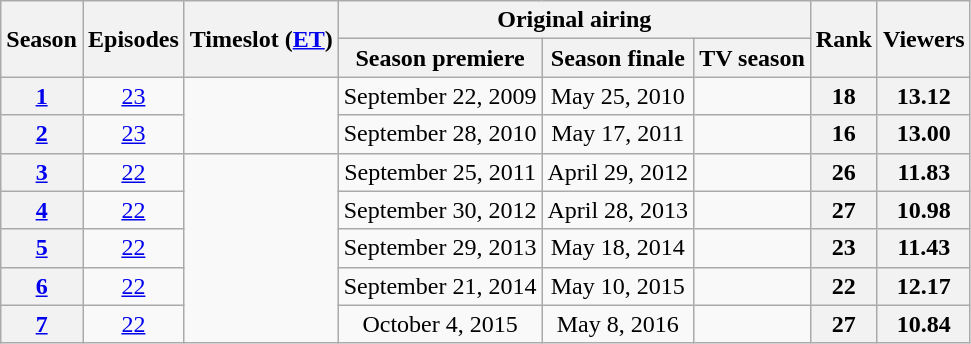<table style="text-align:center;" class="wikitable">
<tr>
<th rowspan="2">Season</th>
<th rowspan="2">Episodes</th>
<th rowspan="2">Timeslot (<a href='#'>ET</a>)</th>
<th colspan="3">Original airing</th>
<th rowspan="2">Rank</th>
<th rowspan="2">Viewers </th>
</tr>
<tr>
<th>Season premiere</th>
<th>Season finale</th>
<th>TV season</th>
</tr>
<tr>
<th><a href='#'>1</a></th>
<td><a href='#'>23</a></td>
<td style="text-align:center;" rowspan="2"></td>
<td>September 22, 2009</td>
<td>May 25, 2010</td>
<td></td>
<th style="text-align:center">18</th>
<th style="text-align:center">13.12</th>
</tr>
<tr>
<th><a href='#'>2</a></th>
<td><a href='#'>23</a></td>
<td>September 28, 2010</td>
<td>May 17, 2011</td>
<td></td>
<th style="text-align:center">16</th>
<th style="text-align:center">13.00</th>
</tr>
<tr>
<th><a href='#'>3</a></th>
<td><a href='#'>22</a></td>
<td style="text-align:center;" rowspan="5"></td>
<td>September 25, 2011</td>
<td>April 29, 2012</td>
<td></td>
<th style="text-align:center">26</th>
<th style="text-align:center">11.83</th>
</tr>
<tr>
<th><a href='#'>4</a></th>
<td><a href='#'>22</a></td>
<td>September 30, 2012</td>
<td>April 28, 2013</td>
<td></td>
<th style="text-align:center">27</th>
<th style="text-align:center">10.98</th>
</tr>
<tr>
<th><a href='#'>5</a></th>
<td><a href='#'>22</a></td>
<td>September 29, 2013</td>
<td>May 18, 2014</td>
<td></td>
<th style="text-align:center">23</th>
<th style="text-align:center">11.43</th>
</tr>
<tr>
<th><a href='#'>6</a></th>
<td><a href='#'>22</a></td>
<td>September 21, 2014</td>
<td>May 10, 2015</td>
<td></td>
<th style="text-align:center">22</th>
<th style="text-align:center">12.17</th>
</tr>
<tr>
<th><a href='#'>7</a></th>
<td><a href='#'>22</a></td>
<td>October 4, 2015</td>
<td>May 8, 2016</td>
<td></td>
<th style="text-align:center">27</th>
<th style="text-align:center">10.84</th>
</tr>
</table>
